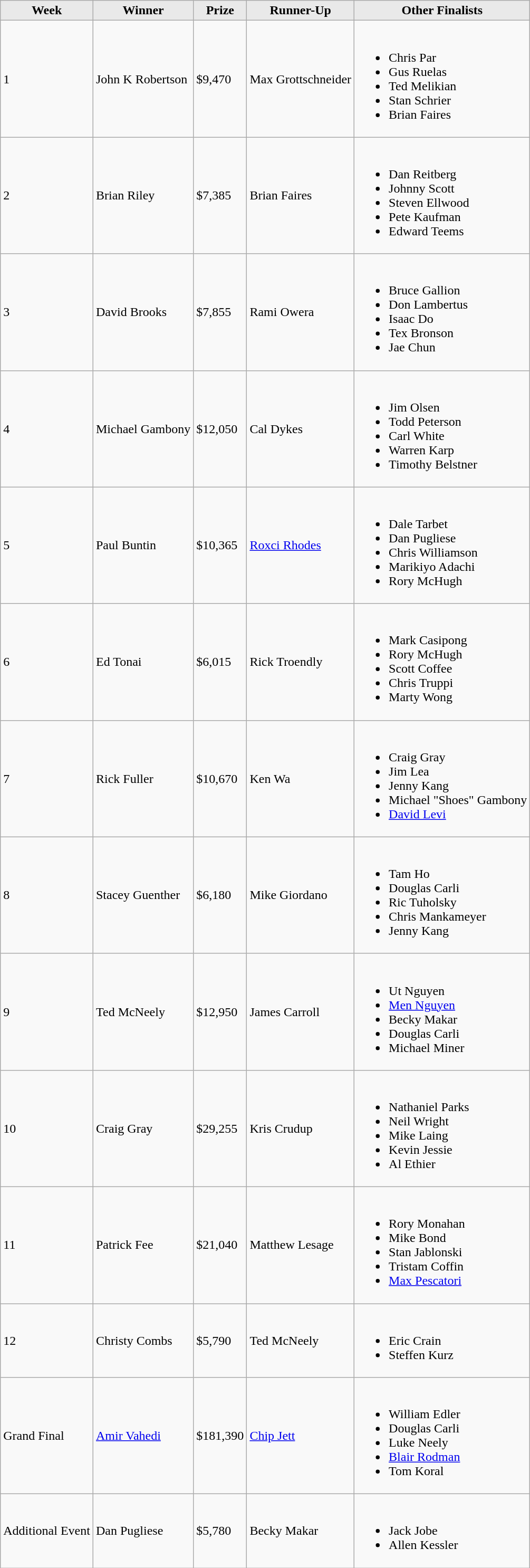<table class="wikitable">
<tr>
<th style="background: #E9E9E9;">Week</th>
<th style="background: #E9E9E9;">Winner</th>
<th style="background: #E9E9E9;">Prize</th>
<th style="background: #E9E9E9;">Runner-Up</th>
<th style="background: #E9E9E9;">Other Finalists</th>
</tr>
<tr>
<td>1</td>
<td>John K Robertson</td>
<td>$9,470</td>
<td>Max Grottschneider</td>
<td><br><ul><li>Chris Par</li><li>Gus Ruelas</li><li>Ted Melikian</li><li>Stan Schrier</li><li>Brian Faires</li></ul></td>
</tr>
<tr>
<td>2</td>
<td>Brian Riley</td>
<td>$7,385</td>
<td>Brian Faires</td>
<td><br><ul><li>Dan Reitberg</li><li>Johnny Scott</li><li>Steven Ellwood</li><li>Pete Kaufman</li><li>Edward Teems</li></ul></td>
</tr>
<tr>
<td>3</td>
<td>David Brooks</td>
<td>$7,855</td>
<td>Rami Owera</td>
<td><br><ul><li>Bruce Gallion</li><li>Don Lambertus</li><li>Isaac Do</li><li>Tex Bronson</li><li>Jae Chun</li></ul></td>
</tr>
<tr>
<td>4</td>
<td>Michael Gambony</td>
<td>$12,050</td>
<td>Cal Dykes</td>
<td><br><ul><li>Jim Olsen</li><li>Todd Peterson</li><li>Carl White</li><li>Warren Karp</li><li>Timothy Belstner</li></ul></td>
</tr>
<tr>
<td>5</td>
<td>Paul Buntin</td>
<td>$10,365</td>
<td><a href='#'>Roxci Rhodes</a></td>
<td><br><ul><li>Dale Tarbet</li><li>Dan Pugliese</li><li>Chris Williamson</li><li>Marikiyo Adachi</li><li>Rory McHugh</li></ul></td>
</tr>
<tr>
<td>6</td>
<td>Ed Tonai</td>
<td>$6,015</td>
<td>Rick Troendly</td>
<td><br><ul><li>Mark Casipong</li><li>Rory McHugh</li><li>Scott Coffee</li><li>Chris Truppi</li><li>Marty Wong</li></ul></td>
</tr>
<tr>
<td>7</td>
<td>Rick Fuller</td>
<td>$10,670</td>
<td>Ken Wa</td>
<td><br><ul><li>Craig Gray</li><li>Jim Lea</li><li>Jenny Kang</li><li>Michael "Shoes" Gambony</li><li><a href='#'>David Levi</a></li></ul></td>
</tr>
<tr>
<td>8</td>
<td>Stacey Guenther</td>
<td>$6,180</td>
<td>Mike Giordano</td>
<td><br><ul><li>Tam Ho</li><li>Douglas Carli</li><li>Ric Tuholsky</li><li>Chris Mankameyer</li><li>Jenny Kang</li></ul></td>
</tr>
<tr>
<td>9</td>
<td>Ted McNeely</td>
<td>$12,950</td>
<td>James Carroll</td>
<td><br><ul><li>Ut Nguyen</li><li><a href='#'>Men Nguyen</a></li><li>Becky Makar</li><li>Douglas Carli</li><li>Michael Miner</li></ul></td>
</tr>
<tr>
<td>10</td>
<td>Craig Gray</td>
<td>$29,255</td>
<td>Kris Crudup</td>
<td><br><ul><li>Nathaniel Parks</li><li>Neil Wright</li><li>Mike Laing</li><li>Kevin Jessie</li><li>Al Ethier</li></ul></td>
</tr>
<tr>
<td>11</td>
<td>Patrick Fee</td>
<td>$21,040</td>
<td>Matthew Lesage</td>
<td><br><ul><li>Rory Monahan</li><li>Mike Bond</li><li>Stan Jablonski</li><li>Tristam Coffin</li><li><a href='#'>Max Pescatori</a></li></ul></td>
</tr>
<tr>
<td>12</td>
<td>Christy Combs</td>
<td>$5,790</td>
<td>Ted McNeely</td>
<td><br><ul><li>Eric Crain</li><li>Steffen Kurz</li></ul></td>
</tr>
<tr>
<td>Grand Final</td>
<td><a href='#'>Amir Vahedi</a></td>
<td>$181,390</td>
<td><a href='#'>Chip Jett</a></td>
<td><br><ul><li>William Edler</li><li>Douglas Carli</li><li>Luke Neely</li><li><a href='#'>Blair Rodman</a></li><li>Tom Koral</li></ul></td>
</tr>
<tr>
<td>Additional Event</td>
<td>Dan Pugliese</td>
<td>$5,780</td>
<td>Becky Makar</td>
<td><br><ul><li>Jack Jobe</li><li>Allen Kessler</li></ul></td>
</tr>
</table>
